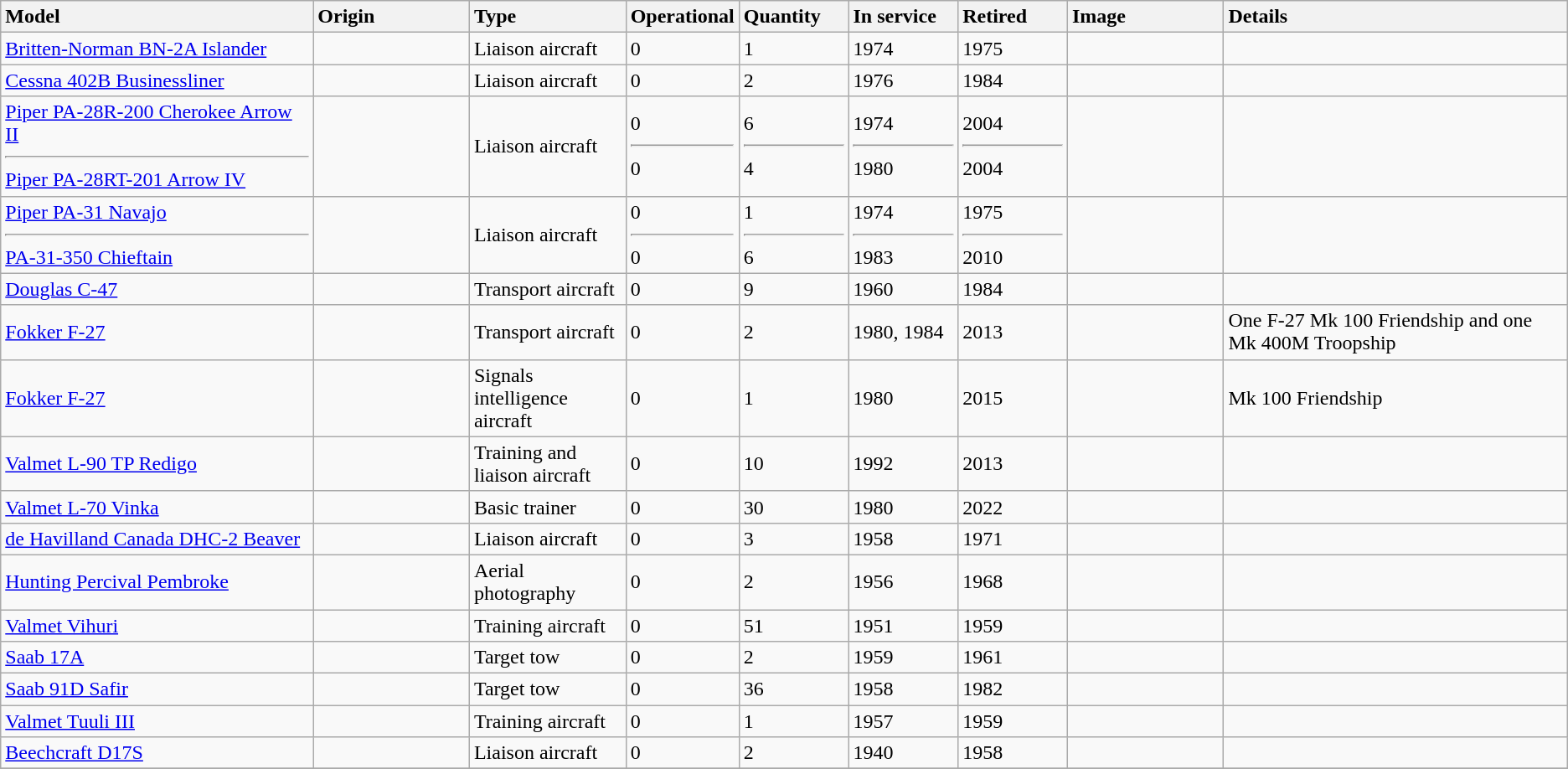<table class="wikitable sortable">
<tr>
<th style="text-align: left; width:20%;">Model</th>
<th style="text-align: left; width:10%;">Origin</th>
<th style="text-align: left; width:10%;">Type</th>
<th style="text-align: left; width:7%;">Operational</th>
<th style="text-align: left; width:7%;">Quantity</th>
<th style="text-align: left; width:7%;">In service</th>
<th style="text-align: left; width:7%;">Retired</th>
<th style="text-align: left; width:10%;">Image</th>
<th style="text-align: left; width:35%;">Details</th>
</tr>
<tr>
<td><a href='#'>Britten-Norman BN-2A Islander</a></td>
<td></td>
<td>Liaison aircraft</td>
<td>0</td>
<td>1</td>
<td>1974</td>
<td>1975</td>
<td></td>
<td></td>
</tr>
<tr>
<td><a href='#'>Cessna 402B Businessliner</a></td>
<td></td>
<td>Liaison aircraft</td>
<td>0</td>
<td>2</td>
<td>1976</td>
<td>1984</td>
<td></td>
<td></td>
</tr>
<tr>
<td><a href='#'>Piper PA-28R-200 Cherokee Arrow II</a><hr><a href='#'>Piper PA-28RT-201 Arrow IV</a></td>
<td></td>
<td>Liaison aircraft</td>
<td>0<hr>0</td>
<td>6<hr>4</td>
<td>1974<hr>1980</td>
<td>2004<hr>2004</td>
<td></td>
<td></td>
</tr>
<tr>
<td><a href='#'>Piper PA-31 Navajo</a><hr><a href='#'>PA-31-350 Chieftain</a></td>
<td></td>
<td>Liaison aircraft</td>
<td>0<hr>0</td>
<td>1<hr>6</td>
<td>1974<hr>1983</td>
<td>1975<hr>2010</td>
<td></td>
<td></td>
</tr>
<tr>
<td><a href='#'>Douglas C-47</a></td>
<td></td>
<td>Transport aircraft</td>
<td>0</td>
<td>9</td>
<td>1960</td>
<td>1984</td>
<td></td>
<td></td>
</tr>
<tr>
<td><a href='#'>Fokker F-27</a></td>
<td></td>
<td>Transport aircraft</td>
<td>0</td>
<td>2</td>
<td>1980, 1984</td>
<td>2013</td>
<td></td>
<td>One F-27 Mk 100 Friendship and one Mk 400M Troopship</td>
</tr>
<tr>
<td><a href='#'>Fokker F-27</a></td>
<td></td>
<td>Signals intelligence aircraft</td>
<td>0</td>
<td>1</td>
<td>1980</td>
<td>2015</td>
<td></td>
<td>Mk 100 Friendship</td>
</tr>
<tr>
<td><a href='#'>Valmet L-90 TP Redigo</a></td>
<td></td>
<td>Training and liaison aircraft</td>
<td>0</td>
<td>10</td>
<td>1992</td>
<td>2013</td>
<td></td>
<td></td>
</tr>
<tr>
<td><a href='#'>Valmet L-70 Vinka</a></td>
<td></td>
<td>Basic trainer</td>
<td>0</td>
<td>30</td>
<td>1980</td>
<td>2022</td>
<td></td>
<td></td>
</tr>
<tr>
<td><a href='#'>de Havilland Canada DHC-2 Beaver</a></td>
<td></td>
<td>Liaison aircraft</td>
<td>0</td>
<td>3</td>
<td>1958</td>
<td>1971</td>
<td></td>
<td></td>
</tr>
<tr>
<td><a href='#'>Hunting Percival Pembroke</a></td>
<td></td>
<td>Aerial photography</td>
<td>0</td>
<td>2</td>
<td>1956</td>
<td>1968</td>
<td></td>
<td></td>
</tr>
<tr>
<td><a href='#'>Valmet Vihuri</a></td>
<td></td>
<td>Training aircraft</td>
<td>0</td>
<td>51</td>
<td>1951</td>
<td>1959</td>
<td></td>
<td></td>
</tr>
<tr>
<td><a href='#'>Saab 17A</a></td>
<td></td>
<td>Target tow</td>
<td>0</td>
<td>2</td>
<td>1959</td>
<td>1961</td>
<td></td>
<td></td>
</tr>
<tr>
<td><a href='#'>Saab 91D Safir</a></td>
<td></td>
<td>Target tow</td>
<td>0</td>
<td>36</td>
<td>1958</td>
<td>1982</td>
<td></td>
<td></td>
</tr>
<tr>
<td><a href='#'>Valmet Tuuli III</a></td>
<td></td>
<td>Training aircraft</td>
<td>0</td>
<td>1</td>
<td>1957</td>
<td>1959</td>
<td></td>
<td></td>
</tr>
<tr>
<td><a href='#'>Beechcraft D17S</a></td>
<td></td>
<td>Liaison aircraft</td>
<td>0</td>
<td>2</td>
<td>1940</td>
<td>1958</td>
<td></td>
<td></td>
</tr>
<tr>
</tr>
</table>
